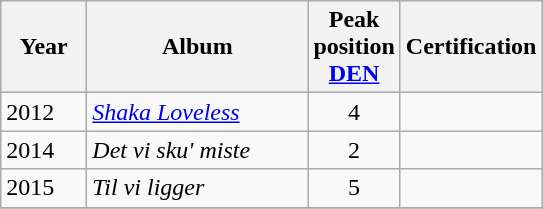<table class="wikitable">
<tr>
<th width="50">Year</th>
<th width="140">Album</th>
<th>Peak<br>position<br><a href='#'>DEN</a><br></th>
<th width="50">Certification</th>
</tr>
<tr>
<td>2012</td>
<td align="left"><em><a href='#'>Shaka Loveless</a></em></td>
<td align="center">4</td>
<td align="center"></td>
</tr>
<tr>
<td>2014</td>
<td align="left"><em>Det vi sku' miste</em></td>
<td align="center">2</td>
<td align="center"></td>
</tr>
<tr>
<td>2015</td>
<td align="left"><em>Til vi ligger</em></td>
<td align="center">5</td>
<td align="center"></td>
</tr>
<tr>
</tr>
</table>
